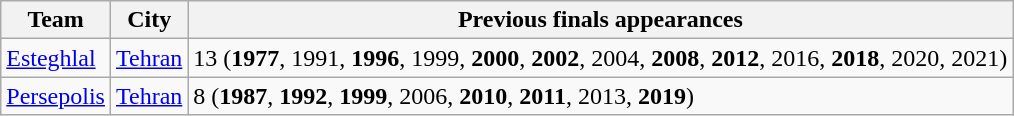<table class="wikitable">
<tr>
<th>Team</th>
<th>City</th>
<th>Previous finals appearances</th>
</tr>
<tr>
<td><a href='#'>Esteghlal</a></td>
<td><a href='#'>Tehran</a></td>
<td>13 (<strong>1977</strong>, 1991, <strong>1996</strong>, 1999, <strong>2000</strong>, <strong>2002</strong>, 2004, <strong>2008</strong>, <strong>2012</strong>, 2016, <strong>2018</strong>, 2020, 2021)</td>
</tr>
<tr>
<td><a href='#'>Persepolis</a></td>
<td><a href='#'>Tehran</a></td>
<td>8 (<strong>1987</strong>, <strong>1992</strong>, <strong>1999</strong>, 2006, <strong>2010</strong>, <strong>2011</strong>, 2013, <strong>2019</strong>)</td>
</tr>
</table>
